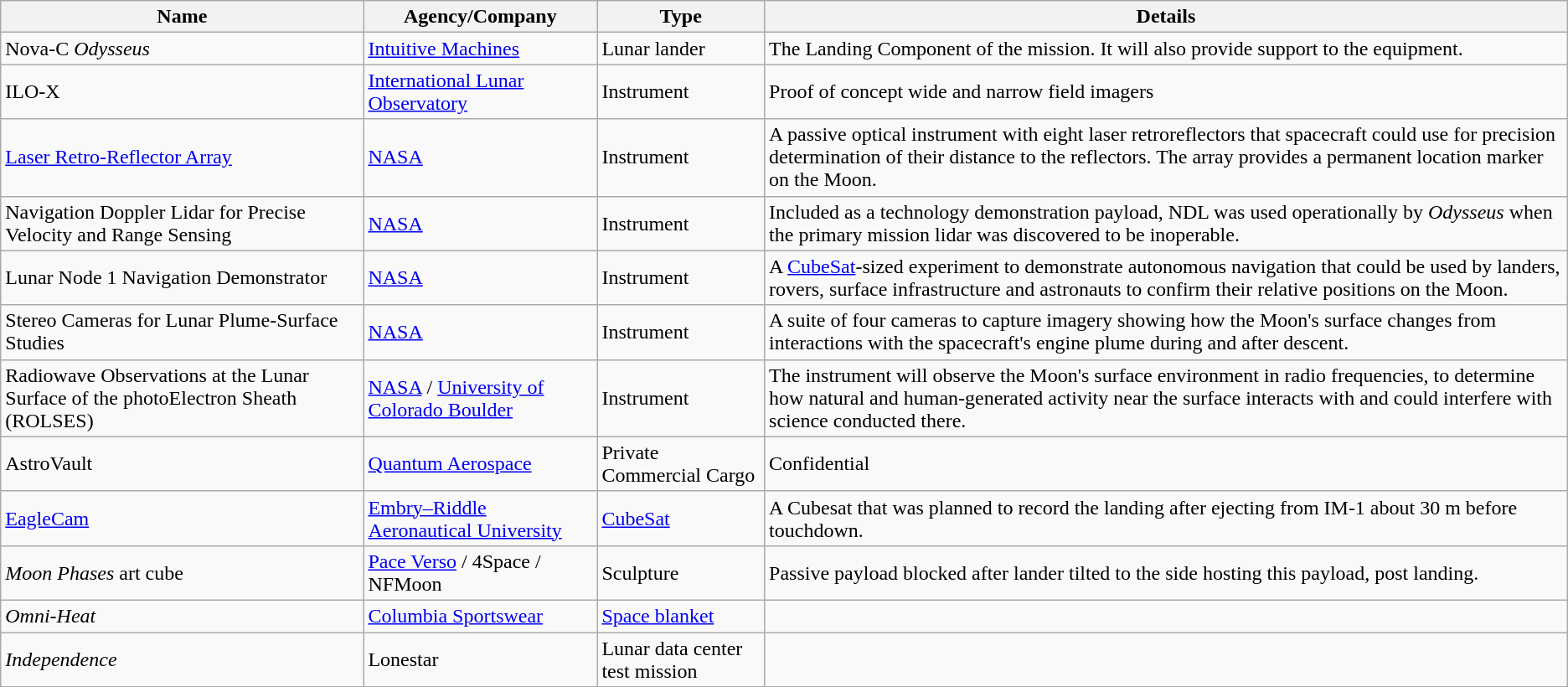<table class="wikitable">
<tr>
<th>Name</th>
<th>Agency/Company</th>
<th>Type</th>
<th>Details</th>
</tr>
<tr>
<td>Nova-C <em>Odysseus</em></td>
<td><a href='#'>Intuitive Machines</a></td>
<td>Lunar lander</td>
<td>The Landing Component of the mission. It will also provide support to the equipment.</td>
</tr>
<tr>
<td>ILO-X</td>
<td><a href='#'>International Lunar Observatory</a></td>
<td>Instrument</td>
<td>Proof of concept wide and narrow field imagers</td>
</tr>
<tr>
<td><a href='#'>Laser Retro-Reflector Array</a></td>
<td><a href='#'>NASA</a></td>
<td>Instrument</td>
<td>A passive optical instrument with eight laser retroreflectors that spacecraft could use for precision determination of their distance to the reflectors. The array provides a permanent location marker on the Moon.</td>
</tr>
<tr>
<td>Navigation Doppler Lidar for Precise Velocity and Range Sensing</td>
<td><a href='#'>NASA</a></td>
<td>Instrument</td>
<td>Included as a technology demonstration payload, NDL was used operationally by <em>Odysseus</em> when the primary mission lidar was discovered to be inoperable.</td>
</tr>
<tr>
<td>Lunar Node 1 Navigation Demonstrator</td>
<td><a href='#'>NASA</a></td>
<td>Instrument</td>
<td>A <a href='#'>CubeSat</a>-sized experiment to demonstrate autonomous navigation that could be used by landers, rovers, surface infrastructure and astronauts to confirm their relative positions on the Moon.</td>
</tr>
<tr>
<td>Stereo Cameras for Lunar Plume-Surface Studies</td>
<td><a href='#'>NASA</a></td>
<td>Instrument</td>
<td>A suite of four cameras to capture imagery showing how the Moon's surface changes from interactions with the spacecraft's engine plume during and after descent.</td>
</tr>
<tr>
<td>Radiowave Observations at the Lunar Surface of the photoElectron Sheath (ROLSES)</td>
<td><a href='#'>NASA</a> / <a href='#'>University of Colorado Boulder</a></td>
<td>Instrument</td>
<td>The instrument will observe the Moon's surface environment in radio frequencies, to determine how natural and human-generated activity near the surface interacts with and could interfere with science conducted there.</td>
</tr>
<tr>
<td>AstroVault</td>
<td><a href='#'>Quantum Aerospace</a></td>
<td>Private Commercial Cargo</td>
<td>Confidential</td>
</tr>
<tr>
<td><a href='#'>EagleCam</a></td>
<td><a href='#'>Embry–Riddle Aeronautical University</a></td>
<td><a href='#'>CubeSat</a></td>
<td>A Cubesat that was planned to record the landing after ejecting from IM-1 about 30 m before touchdown.</td>
</tr>
<tr>
<td><em>Moon Phases</em> art cube</td>
<td><a href='#'>Pace Verso</a> / 4Space / NFMoon</td>
<td>Sculpture</td>
<td>Passive payload blocked after lander tilted to the side hosting this payload, post landing.</td>
</tr>
<tr>
<td><em>Omni-Heat</em></td>
<td><a href='#'>Columbia Sportswear</a></td>
<td><a href='#'>Space blanket</a></td>
<td></td>
</tr>
<tr>
<td><em>Independence</em></td>
<td>Lonestar</td>
<td>Lunar data center test mission</td>
<td></td>
</tr>
</table>
